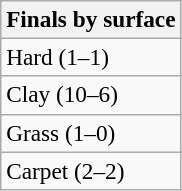<table class=wikitable style=font-size:97%>
<tr>
<th>Finals by surface</th>
</tr>
<tr>
<td>Hard (1–1)</td>
</tr>
<tr>
<td>Clay (10–6)</td>
</tr>
<tr>
<td>Grass (1–0)</td>
</tr>
<tr>
<td>Carpet (2–2)</td>
</tr>
</table>
